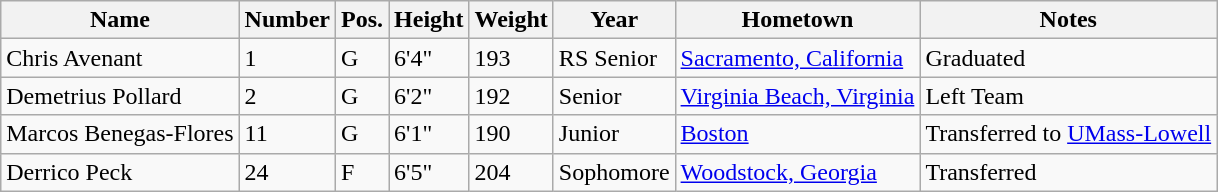<table class="wikitable sortable" border="1">
<tr>
<th>Name</th>
<th>Number</th>
<th>Pos.</th>
<th>Height</th>
<th>Weight</th>
<th>Year</th>
<th>Hometown</th>
<th class="unsortable">Notes</th>
</tr>
<tr>
<td>Chris Avenant</td>
<td>1</td>
<td>G</td>
<td>6'4"</td>
<td>193</td>
<td>RS Senior</td>
<td><a href='#'>Sacramento, California</a></td>
<td>Graduated</td>
</tr>
<tr>
<td>Demetrius Pollard</td>
<td>2</td>
<td>G</td>
<td>6'2"</td>
<td>192</td>
<td>Senior</td>
<td><a href='#'>Virginia Beach, Virginia</a></td>
<td>Left Team</td>
</tr>
<tr>
<td>Marcos Benegas-Flores</td>
<td>11</td>
<td>G</td>
<td>6'1"</td>
<td>190</td>
<td>Junior</td>
<td><a href='#'>Boston</a></td>
<td>Transferred to <a href='#'>UMass-Lowell</a></td>
</tr>
<tr>
<td>Derrico Peck</td>
<td>24</td>
<td>F</td>
<td>6'5"</td>
<td>204</td>
<td>Sophomore</td>
<td><a href='#'>Woodstock, Georgia</a></td>
<td>Transferred</td>
</tr>
</table>
